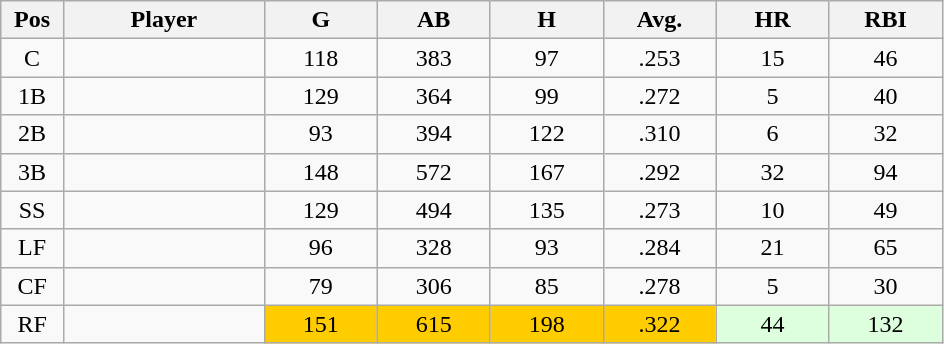<table class="wikitable sortable">
<tr>
<th bgcolor="#DDDDFF" width="5%">Pos</th>
<th bgcolor="#DDDDFF" width="16%">Player</th>
<th bgcolor="#DDDDFF" width="9%">G</th>
<th bgcolor="#DDDDFF" width="9%">AB</th>
<th bgcolor="#DDDDFF" width="9%">H</th>
<th bgcolor="#DDDDFF" width="9%">Avg.</th>
<th bgcolor="#DDDDFF" width="9%">HR</th>
<th bgcolor="#DDDDFF" width="9%">RBI</th>
</tr>
<tr align="center">
<td>C</td>
<td></td>
<td>118</td>
<td>383</td>
<td>97</td>
<td>.253</td>
<td>15</td>
<td>46</td>
</tr>
<tr align="center">
<td>1B</td>
<td></td>
<td>129</td>
<td>364</td>
<td>99</td>
<td>.272</td>
<td>5</td>
<td>40</td>
</tr>
<tr align="center">
<td>2B</td>
<td></td>
<td>93</td>
<td>394</td>
<td>122</td>
<td>.310</td>
<td>6</td>
<td>32</td>
</tr>
<tr align="center">
<td>3B</td>
<td></td>
<td>148</td>
<td>572</td>
<td>167</td>
<td>.292</td>
<td>32</td>
<td>94</td>
</tr>
<tr align="center">
<td>SS</td>
<td></td>
<td>129</td>
<td>494</td>
<td>135</td>
<td>.273</td>
<td>10</td>
<td>49</td>
</tr>
<tr align="center">
<td>LF</td>
<td></td>
<td>96</td>
<td>328</td>
<td>93</td>
<td>.284</td>
<td>21</td>
<td>65</td>
</tr>
<tr align="center">
<td>CF</td>
<td></td>
<td>79</td>
<td>306</td>
<td>85</td>
<td>.278</td>
<td>5</td>
<td>30</td>
</tr>
<tr align="center">
<td>RF</td>
<td></td>
<td bgcolor=#ffcc00>151</td>
<td bgcolor=#ffcc00>615</td>
<td bgcolor=#ffcc00>198</td>
<td bgcolor=#ffcc00>.322</td>
<td bgcolor=#DDFFDD>44</td>
<td bgcolor=#DDFFDD>132</td>
</tr>
</table>
